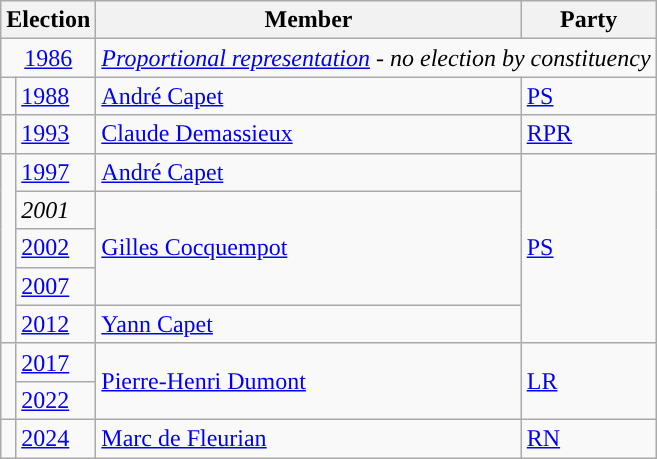<table class="wikitable">
<tr>
<th colspan="2">Election</th>
<th>Member</th>
<th>Party</th>
</tr>
<tr>
<td colspan="2" align="center"><a href='#'>1986</a></td>
<td colspan="2"><em><a href='#'>Proportional representation</a> - no election by constituency</em></td>
</tr>
<tr>
<td style="color:inherit;background-color: "></td>
<td><a href='#'>1988</a></td>
<td><a href='#'>André Capet</a></td>
<td><a href='#'>PS</a></td>
</tr>
<tr>
<td style="color:inherit;background-color: "></td>
<td><a href='#'>1993</a></td>
<td><a href='#'>Claude Demassieux</a></td>
<td><a href='#'>RPR</a></td>
</tr>
<tr>
<td rowspan="5" style="background-color: "></td>
<td><a href='#'>1997</a></td>
<td><a href='#'>André Capet</a></td>
<td rowspan="5"><a href='#'>PS</a></td>
</tr>
<tr>
<td><em>2001</em></td>
<td rowspan="3"><a href='#'>Gilles Cocquempot</a></td>
</tr>
<tr>
<td><a href='#'>2002</a></td>
</tr>
<tr>
<td><a href='#'>2007</a></td>
</tr>
<tr>
<td><a href='#'>2012</a></td>
<td><a href='#'>Yann Capet</a></td>
</tr>
<tr>
<td rowspan="2" style="background-color: "></td>
<td><a href='#'>2017</a></td>
<td rowspan="2"><a href='#'>Pierre-Henri Dumont</a></td>
<td rowspan="2"><a href='#'>LR</a></td>
</tr>
<tr>
<td><a href='#'>2022</a></td>
</tr>
<tr>
<td style="color:inherit;background-color: "></td>
<td><a href='#'>2024</a></td>
<td><a href='#'>Marc de Fleurian</a></td>
<td><a href='#'>RN</a></td>
</tr>
</table>
